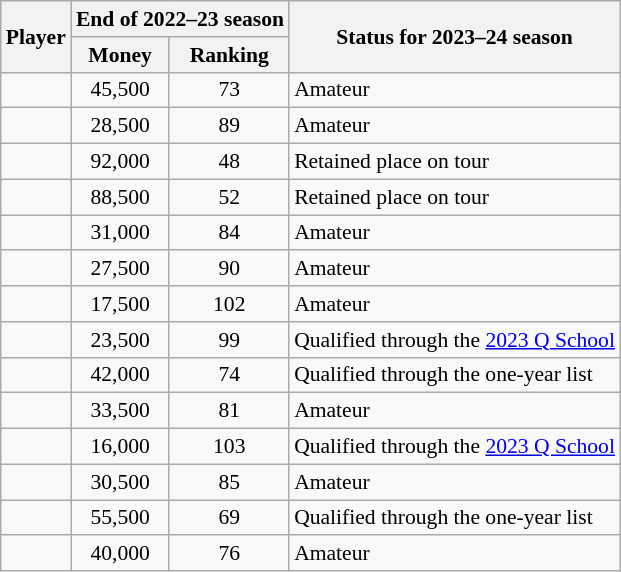<table class="wikitable sortable" style="text-align:center; font-size:90%">
<tr>
<th rowspan=2>Player</th>
<th colspan=2>End of 2022–23 season</th>
<th rowspan=2>Status for 2023–24 season</th>
</tr>
<tr>
<th>Money</th>
<th>Ranking</th>
</tr>
<tr>
<td align=left></td>
<td>45,500</td>
<td>73</td>
<td align=left>Amateur</td>
</tr>
<tr>
<td align=left></td>
<td>28,500</td>
<td>89</td>
<td align=left>Amateur</td>
</tr>
<tr>
<td align=left></td>
<td>92,000</td>
<td>48</td>
<td align=left>Retained place on tour</td>
</tr>
<tr>
<td align=left></td>
<td>88,500</td>
<td>52</td>
<td align=left>Retained place on tour</td>
</tr>
<tr>
<td align=left></td>
<td>31,000</td>
<td>84</td>
<td align=left>Amateur</td>
</tr>
<tr>
<td align=left></td>
<td>27,500</td>
<td>90</td>
<td align=left>Amateur</td>
</tr>
<tr>
<td align=left></td>
<td>17,500</td>
<td>102</td>
<td align=left>Amateur</td>
</tr>
<tr>
<td align=left></td>
<td>23,500</td>
<td>99</td>
<td align=left>Qualified through the <a href='#'>2023 Q School</a></td>
</tr>
<tr>
<td align=left></td>
<td>42,000</td>
<td>74</td>
<td align=left>Qualified through the one-year list</td>
</tr>
<tr>
<td align=left></td>
<td>33,500</td>
<td>81</td>
<td align=left>Amateur</td>
</tr>
<tr>
<td align=left></td>
<td>16,000</td>
<td>103</td>
<td align=left>Qualified through the <a href='#'>2023 Q School</a></td>
</tr>
<tr>
<td align=left></td>
<td>30,500</td>
<td>85</td>
<td align=left>Amateur</td>
</tr>
<tr>
<td align=left></td>
<td>55,500</td>
<td>69</td>
<td align=left>Qualified through the one-year list</td>
</tr>
<tr>
<td align=left></td>
<td>40,000</td>
<td>76</td>
<td align=left>Amateur</td>
</tr>
</table>
